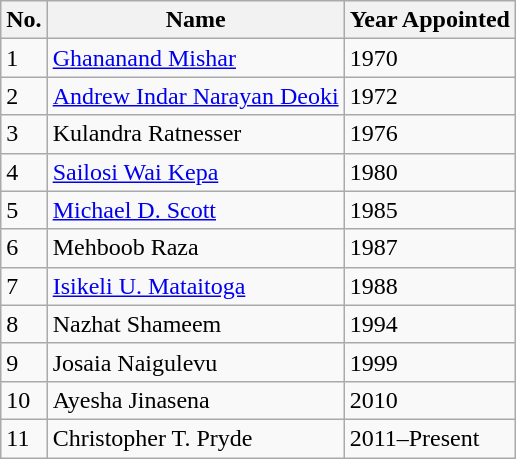<table class="wikitable">
<tr>
<th><strong>No.</strong></th>
<th><strong>Name</strong></th>
<th><strong>Year Appointed</strong></th>
</tr>
<tr>
<td>1</td>
<td><a href='#'>Ghananand Mishar</a></td>
<td>1970</td>
</tr>
<tr>
<td>2</td>
<td><a href='#'>Andrew Indar Narayan Deoki</a></td>
<td>1972</td>
</tr>
<tr>
<td>3</td>
<td>Kulandra Ratnesser</td>
<td>1976</td>
</tr>
<tr>
<td>4</td>
<td><a href='#'>Sailosi Wai Kepa</a></td>
<td>1980</td>
</tr>
<tr>
<td>5</td>
<td><a href='#'>Michael D. Scott</a></td>
<td>1985</td>
</tr>
<tr>
<td>6</td>
<td>Mehboob Raza</td>
<td>1987</td>
</tr>
<tr>
<td>7</td>
<td><a href='#'>Isikeli U. Mataitoga</a></td>
<td>1988</td>
</tr>
<tr>
<td>8</td>
<td>Nazhat Shameem</td>
<td>1994</td>
</tr>
<tr>
<td>9</td>
<td>Josaia Naigulevu</td>
<td>1999</td>
</tr>
<tr>
<td>10</td>
<td>Ayesha Jinasena</td>
<td>2010</td>
</tr>
<tr>
<td>11</td>
<td>Christopher T. Pryde</td>
<td>2011–Present</td>
</tr>
</table>
